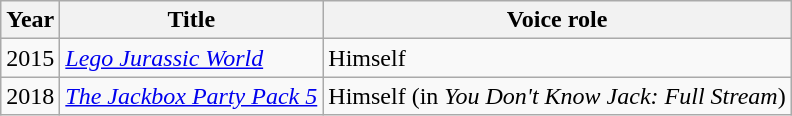<table class="wikitable">
<tr>
<th scope="col">Year</th>
<th scope="col">Title</th>
<th scope="col">Voice role</th>
</tr>
<tr>
<td>2015</td>
<td><em><a href='#'>Lego Jurassic World</a></em></td>
<td>Himself</td>
</tr>
<tr>
<td>2018</td>
<td><em><a href='#'>The Jackbox Party Pack 5</a></em></td>
<td>Himself (in <em>You Don't Know Jack: Full Stream</em>)</td>
</tr>
</table>
